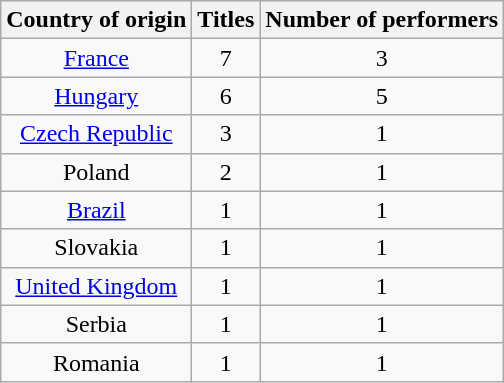<table class="wikitable sortable" style="text-align:center;">
<tr>
<th>Country of origin</th>
<th>Titles</th>
<th>Number of performers</th>
</tr>
<tr>
<td> <a href='#'>France</a></td>
<td>7</td>
<td>3</td>
</tr>
<tr>
<td> <a href='#'>Hungary</a></td>
<td>6</td>
<td>5</td>
</tr>
<tr>
<td> <a href='#'>Czech Republic</a></td>
<td>3</td>
<td>1</td>
</tr>
<tr>
<td> Poland</td>
<td>2</td>
<td>1</td>
</tr>
<tr>
<td> <a href='#'>Brazil</a></td>
<td>1</td>
<td>1</td>
</tr>
<tr>
<td> Slovakia</td>
<td>1</td>
<td>1</td>
</tr>
<tr>
<td> <a href='#'>United Kingdom</a></td>
<td>1</td>
<td>1</td>
</tr>
<tr>
<td> Serbia</td>
<td>1</td>
<td>1</td>
</tr>
<tr>
<td> Romania</td>
<td>1</td>
<td>1</td>
</tr>
</table>
